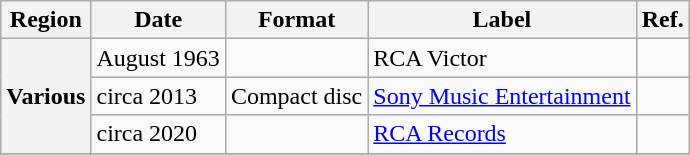<table class="wikitable plainrowheaders">
<tr>
<th scope="col">Region</th>
<th scope="col">Date</th>
<th scope="col">Format</th>
<th scope="col">Label</th>
<th scope="col">Ref.</th>
</tr>
<tr>
<th scope="row" rowspan="3">Various</th>
<td>August 1963</td>
<td></td>
<td>RCA Victor</td>
<td></td>
</tr>
<tr>
<td>circa 2013</td>
<td>Compact disc</td>
<td><a href='#'>Sony Music Entertainment</a></td>
<td></td>
</tr>
<tr>
<td>circa 2020</td>
<td></td>
<td><a href='#'>RCA Records</a></td>
<td></td>
</tr>
<tr>
</tr>
</table>
